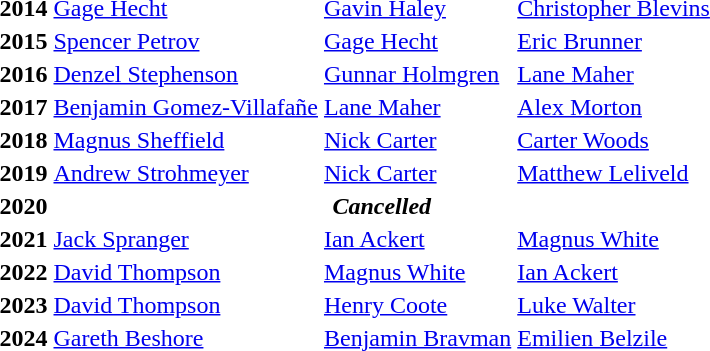<table>
<tr>
<th>2014</th>
<td> <a href='#'>Gage Hecht</a></td>
<td> <a href='#'>Gavin Haley</a></td>
<td> <a href='#'>Christopher Blevins</a></td>
</tr>
<tr>
<th>2015</th>
<td> <a href='#'>Spencer Petrov</a></td>
<td> <a href='#'>Gage Hecht</a></td>
<td> <a href='#'>Eric Brunner</a></td>
</tr>
<tr>
<th>2016</th>
<td> <a href='#'>Denzel Stephenson</a></td>
<td> <a href='#'>Gunnar Holmgren</a></td>
<td> <a href='#'>Lane Maher</a></td>
</tr>
<tr>
<th>2017</th>
<td> <a href='#'>Benjamin Gomez-Villafañe</a></td>
<td> <a href='#'>Lane Maher</a></td>
<td> <a href='#'>Alex Morton</a></td>
</tr>
<tr>
<th>2018</th>
<td> <a href='#'>Magnus Sheffield</a></td>
<td> <a href='#'>Nick Carter</a></td>
<td> <a href='#'>Carter Woods</a></td>
</tr>
<tr>
<th>2019</th>
<td> <a href='#'>Andrew Strohmeyer</a></td>
<td> <a href='#'>Nick Carter</a></td>
<td> <a href='#'>Matthew Leliveld</a></td>
</tr>
<tr>
<th>2020</th>
<th colspan=3 align=center><em>Cancelled</em></th>
</tr>
<tr>
<th>2021</th>
<td> <a href='#'>Jack Spranger</a></td>
<td> <a href='#'>Ian Ackert</a></td>
<td> <a href='#'>Magnus White</a></td>
</tr>
<tr>
<th>2022</th>
<td> <a href='#'>David Thompson</a></td>
<td> <a href='#'>Magnus White</a></td>
<td> <a href='#'>Ian Ackert</a></td>
</tr>
<tr>
<th>2023</th>
<td> <a href='#'>David Thompson</a></td>
<td> <a href='#'>Henry Coote</a></td>
<td> <a href='#'>Luke Walter</a></td>
</tr>
<tr>
<th>2024</th>
<td> <a href='#'>Gareth Beshore</a></td>
<td> <a href='#'>Benjamin Bravman</a></td>
<td> <a href='#'>Emilien Belzile</a></td>
</tr>
</table>
